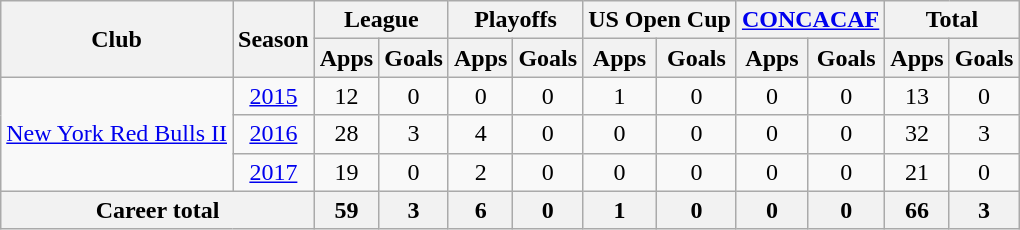<table class="wikitable" style="text-align: center;">
<tr>
<th rowspan="2">Club</th>
<th rowspan="2">Season</th>
<th colspan="2">League</th>
<th colspan="2">Playoffs</th>
<th colspan="2">US Open Cup</th>
<th colspan="2"><a href='#'>CONCACAF</a></th>
<th colspan="2">Total</th>
</tr>
<tr>
<th>Apps</th>
<th>Goals</th>
<th>Apps</th>
<th>Goals</th>
<th>Apps</th>
<th>Goals</th>
<th>Apps</th>
<th>Goals</th>
<th>Apps</th>
<th>Goals</th>
</tr>
<tr>
<td rowspan="3"><a href='#'>New York Red Bulls II</a></td>
<td><a href='#'>2015</a></td>
<td>12</td>
<td>0</td>
<td>0</td>
<td>0</td>
<td>1</td>
<td>0</td>
<td>0</td>
<td>0</td>
<td>13</td>
<td>0</td>
</tr>
<tr>
<td><a href='#'>2016</a></td>
<td>28</td>
<td>3</td>
<td>4</td>
<td>0</td>
<td>0</td>
<td>0</td>
<td>0</td>
<td>0</td>
<td>32</td>
<td>3</td>
</tr>
<tr>
<td><a href='#'>2017</a></td>
<td>19</td>
<td>0</td>
<td>2</td>
<td>0</td>
<td>0</td>
<td>0</td>
<td>0</td>
<td>0</td>
<td>21</td>
<td>0</td>
</tr>
<tr>
<th colspan="2">Career total</th>
<th>59</th>
<th>3</th>
<th>6</th>
<th>0</th>
<th>1</th>
<th>0</th>
<th>0</th>
<th>0</th>
<th>66</th>
<th>3</th>
</tr>
</table>
